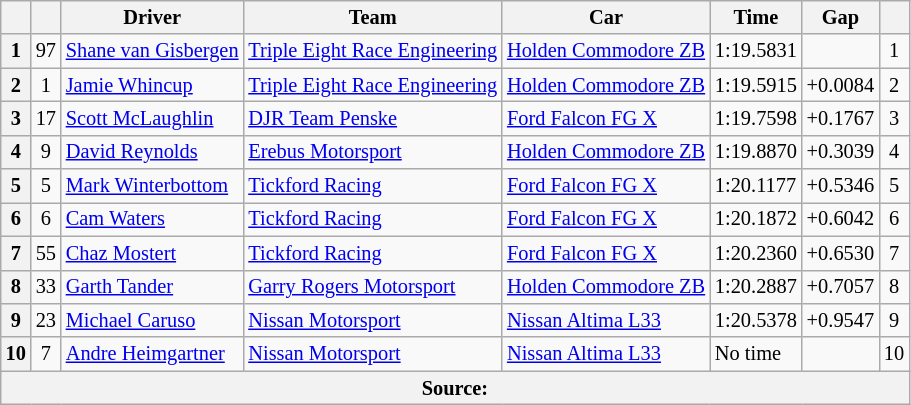<table class="wikitable" style="font-size: 85%">
<tr>
<th></th>
<th></th>
<th>Driver</th>
<th>Team</th>
<th>Car</th>
<th>Time</th>
<th>Gap</th>
<th></th>
</tr>
<tr>
<th>1</th>
<td align="center">97</td>
<td> <a href='#'>Shane van Gisbergen</a></td>
<td><a href='#'>Triple Eight Race Engineering</a></td>
<td><a href='#'>Holden Commodore ZB</a></td>
<td>1:19.5831</td>
<td></td>
<td align="center">1</td>
</tr>
<tr>
<th>2</th>
<td align="center">1</td>
<td> <a href='#'>Jamie Whincup</a></td>
<td><a href='#'>Triple Eight Race Engineering</a></td>
<td><a href='#'>Holden Commodore ZB</a></td>
<td>1:19.5915</td>
<td align="right">+0.0084</td>
<td align="center">2</td>
</tr>
<tr>
<th>3</th>
<td align="center">17</td>
<td> <a href='#'>Scott McLaughlin</a></td>
<td><a href='#'>DJR Team Penske</a></td>
<td><a href='#'>Ford Falcon FG X</a></td>
<td>1:19.7598</td>
<td align="right">+0.1767</td>
<td align="center">3</td>
</tr>
<tr>
<th>4</th>
<td align="center">9</td>
<td> <a href='#'>David Reynolds</a></td>
<td><a href='#'>Erebus Motorsport</a></td>
<td><a href='#'>Holden Commodore ZB</a></td>
<td>1:19.8870</td>
<td align="right">+0.3039</td>
<td align="center">4</td>
</tr>
<tr>
<th>5</th>
<td align="center">5</td>
<td> <a href='#'>Mark Winterbottom</a></td>
<td><a href='#'>Tickford Racing</a></td>
<td><a href='#'>Ford Falcon FG X</a></td>
<td>1:20.1177</td>
<td align="right">+0.5346</td>
<td align="center">5</td>
</tr>
<tr>
<th>6</th>
<td align="center">6</td>
<td> <a href='#'>Cam Waters</a></td>
<td><a href='#'>Tickford Racing</a></td>
<td><a href='#'>Ford Falcon FG X</a></td>
<td>1:20.1872</td>
<td align="right">+0.6042</td>
<td align="center">6</td>
</tr>
<tr>
<th>7</th>
<td align="center">55</td>
<td> <a href='#'>Chaz Mostert</a></td>
<td><a href='#'>Tickford Racing</a></td>
<td><a href='#'>Ford Falcon FG X</a></td>
<td>1:20.2360</td>
<td align="right">+0.6530</td>
<td align="center">7</td>
</tr>
<tr>
<th>8</th>
<td align="center">33</td>
<td> <a href='#'>Garth Tander</a></td>
<td><a href='#'>Garry Rogers Motorsport</a></td>
<td><a href='#'>Holden Commodore ZB</a></td>
<td>1:20.2887</td>
<td align="right">+0.7057</td>
<td align="center">8</td>
</tr>
<tr>
<th>9</th>
<td align="center">23</td>
<td> <a href='#'>Michael Caruso</a></td>
<td><a href='#'>Nissan Motorsport</a></td>
<td><a href='#'>Nissan Altima L33</a></td>
<td>1:20.5378</td>
<td align="right">+0.9547</td>
<td align="center">9</td>
</tr>
<tr>
<th>10</th>
<td align="center">7</td>
<td> <a href='#'>Andre Heimgartner</a></td>
<td><a href='#'>Nissan Motorsport</a></td>
<td><a href='#'>Nissan Altima L33</a></td>
<td>No time</td>
<td align="right"></td>
<td align="center">10</td>
</tr>
<tr>
<th colspan="8">Source:</th>
</tr>
</table>
